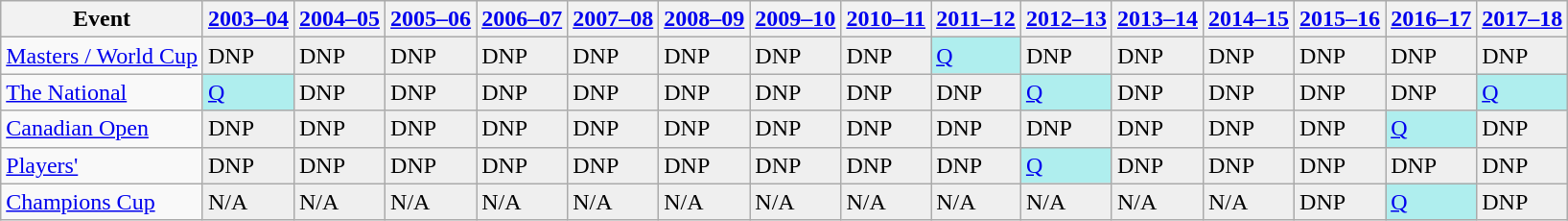<table class="wikitable">
<tr>
<th>Event</th>
<th><a href='#'>2003–04</a></th>
<th><a href='#'>2004–05</a></th>
<th><a href='#'>2005–06</a></th>
<th><a href='#'>2006–07</a></th>
<th><a href='#'>2007–08</a></th>
<th><a href='#'>2008–09</a></th>
<th><a href='#'>2009–10</a></th>
<th><a href='#'>2010–11</a></th>
<th><a href='#'>2011–12</a></th>
<th><a href='#'>2012–13</a></th>
<th><a href='#'>2013–14</a></th>
<th><a href='#'>2014–15</a></th>
<th><a href='#'>2015–16</a></th>
<th><a href='#'>2016–17</a></th>
<th><a href='#'>2017–18</a></th>
</tr>
<tr>
<td><a href='#'>Masters / World Cup</a></td>
<td style="background:#EFEFEF;">DNP</td>
<td style="background:#EFEFEF;">DNP</td>
<td style="background:#EFEFEF;">DNP</td>
<td style="background:#EFEFEF;">DNP</td>
<td style="background:#EFEFEF;">DNP</td>
<td style="background:#EFEFEF;">DNP</td>
<td style="background:#EFEFEF;">DNP</td>
<td style="background:#EFEFEF;">DNP</td>
<td style="background:#afeeee;"><a href='#'>Q</a></td>
<td style="background:#EFEFEF;">DNP</td>
<td style="background:#EFEFEF;">DNP</td>
<td style="background:#EFEFEF;">DNP</td>
<td style="background:#EFEFEF;">DNP</td>
<td style="background:#EFEFEF;">DNP</td>
<td style="background:#EFEFEF;">DNP</td>
</tr>
<tr>
<td><a href='#'>The National</a></td>
<td style="background:#afeeee;"><a href='#'>Q</a></td>
<td style="background:#EFEFEF;">DNP</td>
<td style="background:#EFEFEF;">DNP</td>
<td style="background:#EFEFEF;">DNP</td>
<td style="background:#EFEFEF;">DNP</td>
<td style="background:#EFEFEF;">DNP</td>
<td style="background:#EFEFEF;">DNP</td>
<td style="background:#EFEFEF;">DNP</td>
<td style="background:#EFEFEF;">DNP</td>
<td style="background:#afeeee;"><a href='#'>Q</a></td>
<td style="background:#EFEFEF;">DNP</td>
<td style="background:#EFEFEF;">DNP</td>
<td style="background:#EFEFEF;">DNP</td>
<td style="background:#EFEFEF;">DNP</td>
<td style="background:#afeeee;"><a href='#'>Q</a></td>
</tr>
<tr>
<td><a href='#'>Canadian Open</a></td>
<td style="background:#EFEFEF;">DNP</td>
<td style="background:#EFEFEF;">DNP</td>
<td style="background:#EFEFEF;">DNP</td>
<td style="background:#EFEFEF;">DNP</td>
<td style="background:#EFEFEF;">DNP</td>
<td style="background:#EFEFEF;">DNP</td>
<td style="background:#EFEFEF;">DNP</td>
<td style="background:#EFEFEF;">DNP</td>
<td style="background:#EFEFEF;">DNP</td>
<td style="background:#EFEFEF;">DNP</td>
<td style="background:#EFEFEF;">DNP</td>
<td style="background:#EFEFEF;">DNP</td>
<td style="background:#EFEFEF;">DNP</td>
<td style="background:#afeeee;"><a href='#'>Q</a></td>
<td style="background:#EFEFEF;">DNP</td>
</tr>
<tr>
<td><a href='#'>Players'</a></td>
<td style="background:#EFEFEF;">DNP</td>
<td style="background:#EFEFEF;">DNP</td>
<td style="background:#EFEFEF;">DNP</td>
<td style="background:#EFEFEF;">DNP</td>
<td style="background:#EFEFEF;">DNP</td>
<td style="background:#EFEFEF;">DNP</td>
<td style="background:#EFEFEF;">DNP</td>
<td style="background:#EFEFEF;">DNP</td>
<td style="background:#EFEFEF;">DNP</td>
<td style="background:#afeeee;"><a href='#'>Q</a></td>
<td style="background:#EFEFEF;">DNP</td>
<td style="background:#EFEFEF;">DNP</td>
<td style="background:#EFEFEF;">DNP</td>
<td style="background:#EFEFEF;">DNP</td>
<td style="background:#EFEFEF;">DNP</td>
</tr>
<tr>
<td><a href='#'>Champions Cup</a></td>
<td style="background:#EFEFEF;">N/A</td>
<td style="background:#EFEFEF;">N/A</td>
<td style="background:#EFEFEF;">N/A</td>
<td style="background:#EFEFEF;">N/A</td>
<td style="background:#EFEFEF;">N/A</td>
<td style="background:#EFEFEF;">N/A</td>
<td style="background:#EFEFEF;">N/A</td>
<td style="background:#EFEFEF;">N/A</td>
<td style="background:#EFEFEF;">N/A</td>
<td style="background:#EFEFEF;">N/A</td>
<td style="background:#EFEFEF;">N/A</td>
<td style="background:#EFEFEF;">N/A</td>
<td style="background:#EFEFEF;">DNP</td>
<td style="background:#afeeee;"><a href='#'>Q</a></td>
<td style="background:#EFEFEF;">DNP</td>
</tr>
</table>
